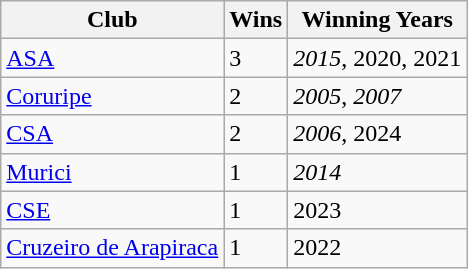<table class="wikitable sortable"">
<tr>
<th>Club</th>
<th>Wins</th>
<th>Winning Years</th>
</tr>
<tr !bgcolor=#ff0|align="center">
<td><a href='#'>ASA</a></td>
<td>3</td>
<td><em>2015</em>, 2020, 2021</td>
</tr>
<tr !bgcolor=#ff0|align="center">
<td><a href='#'>Coruripe</a></td>
<td>2</td>
<td><em>2005</em>, <em>2007</em></td>
</tr>
<tr !bgcolor=#ff0|align="center">
<td><a href='#'>CSA</a></td>
<td>2</td>
<td><em>2006</em>, 2024</td>
</tr>
<tr !bgcolor=#ff0|align="center">
<td><a href='#'>Murici</a></td>
<td>1</td>
<td><em>2014</em></td>
</tr>
<tr !bgcolor=#ff0|align="center">
<td><a href='#'>CSE</a></td>
<td>1</td>
<td>2023</td>
</tr>
<tr !bgcolor=#ff0|align="center">
<td><a href='#'>Cruzeiro de Arapiraca</a></td>
<td>1</td>
<td>2022</td>
</tr>
</table>
